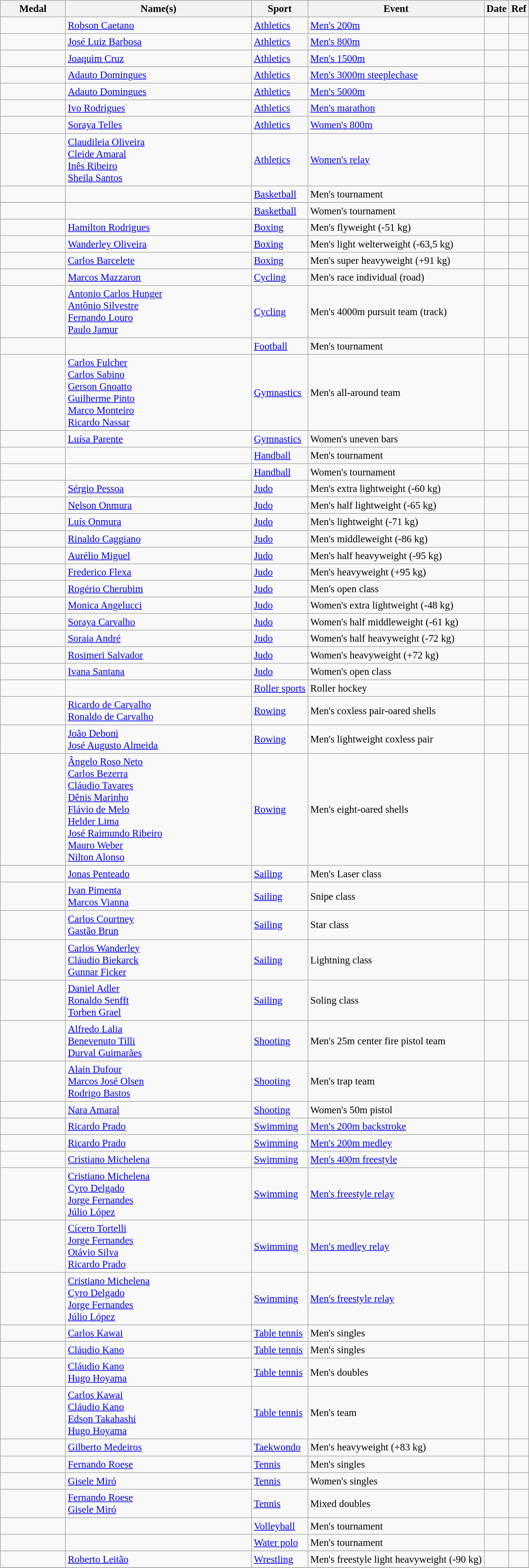<table class="wikitable sortable" style="font-size: 95%;">
<tr>
<th style="width:6em">Medal</th>
<th style="width:18em">Name(s)</th>
<th>Sport</th>
<th>Event</th>
<th>Date</th>
<th>Ref</th>
</tr>
<tr>
<td></td>
<td><a href='#'>Robson Caetano</a></td>
<td><a href='#'>Athletics</a></td>
<td><a href='#'>Men's 200m</a></td>
<td></td>
<td></td>
</tr>
<tr>
<td></td>
<td><a href='#'>José Luiz Barbosa</a></td>
<td><a href='#'>Athletics</a></td>
<td><a href='#'>Men's 800m</a></td>
<td></td>
<td></td>
</tr>
<tr>
<td></td>
<td><a href='#'>Joaquim Cruz</a></td>
<td><a href='#'>Athletics</a></td>
<td><a href='#'>Men's 1500m</a></td>
<td></td>
<td></td>
</tr>
<tr>
<td></td>
<td><a href='#'>Adauto Domingues</a></td>
<td><a href='#'>Athletics</a></td>
<td><a href='#'>Men's 3000m steeplechase</a></td>
<td></td>
<td></td>
</tr>
<tr>
<td></td>
<td><a href='#'>Adauto Domingues</a></td>
<td><a href='#'>Athletics</a></td>
<td><a href='#'>Men's 5000m</a></td>
<td></td>
<td></td>
</tr>
<tr>
<td></td>
<td><a href='#'>Ivo Rodrigues</a></td>
<td><a href='#'>Athletics</a></td>
<td><a href='#'>Men's marathon</a></td>
<td></td>
<td></td>
</tr>
<tr>
<td></td>
<td><a href='#'>Soraya Telles</a></td>
<td><a href='#'>Athletics</a></td>
<td><a href='#'>Women's 800m</a></td>
<td></td>
<td></td>
</tr>
<tr>
<td></td>
<td><a href='#'>Claudileia Oliveira</a> <br> <a href='#'>Cleide Amaral</a> <br> <a href='#'>Inês Ribeiro</a> <br> <a href='#'>Sheila Santos</a></td>
<td><a href='#'>Athletics</a></td>
<td><a href='#'>Women's  relay</a></td>
<td></td>
<td></td>
</tr>
<tr>
<td></td>
<td><br></td>
<td><a href='#'>Basketball</a></td>
<td>Men's tournament</td>
<td></td>
<td></td>
</tr>
<tr>
</tr>
<tr>
<td></td>
<td><br></td>
<td><a href='#'>Basketball</a></td>
<td>Women's tournament</td>
<td></td>
<td></td>
</tr>
<tr>
<td></td>
<td><a href='#'>Hamilton Rodrigues</a></td>
<td><a href='#'>Boxing</a></td>
<td>Men's flyweight (-51 kg)</td>
<td></td>
<td></td>
</tr>
<tr>
<td></td>
<td><a href='#'>Wanderley Oliveira</a></td>
<td><a href='#'>Boxing</a></td>
<td>Men's light welterweight (-63,5 kg)</td>
<td></td>
<td></td>
</tr>
<tr>
<td></td>
<td><a href='#'>Carlos Barcelete</a></td>
<td><a href='#'>Boxing</a></td>
<td>Men's super heavyweight (+91 kg)</td>
<td></td>
<td></td>
</tr>
<tr>
<td></td>
<td><a href='#'>Marcos Mazzaron</a></td>
<td><a href='#'>Cycling</a></td>
<td>Men's race individual (road)</td>
<td></td>
<td></td>
</tr>
<tr>
<td></td>
<td><a href='#'>Antonio Carlos Hunger</a> <br> <a href='#'>Antônio Silvestre</a> <br> <a href='#'>Fernando Louro</a> <br> <a href='#'>Paulo Jamur</a></td>
<td><a href='#'>Cycling</a></td>
<td>Men's 4000m pursuit team (track)</td>
<td></td>
<td></td>
</tr>
<tr>
<td></td>
<td><br></td>
<td><a href='#'>Football</a></td>
<td>Men's tournament</td>
<td></td>
<td></td>
</tr>
<tr>
<td></td>
<td><a href='#'>Carlos Fulcher</a> <br> <a href='#'>Carlos Sabino</a> <br> <a href='#'>Gerson Gnoatto</a> <br> <a href='#'>Guilherme Pinto</a> <br> <a href='#'>Marco Monteiro</a> <br> <a href='#'>Ricardo Nassar</a></td>
<td><a href='#'>Gymnastics</a></td>
<td>Men's all-around team</td>
<td></td>
<td></td>
</tr>
<tr>
<td></td>
<td><a href='#'>Luísa Parente</a></td>
<td><a href='#'>Gymnastics</a></td>
<td>Women's uneven bars</td>
<td></td>
<td></td>
</tr>
<tr>
<td></td>
<td><br></td>
<td><a href='#'>Handball</a></td>
<td>Men's tournament</td>
<td></td>
<td></td>
</tr>
<tr>
<td></td>
<td><br></td>
<td><a href='#'>Handball</a></td>
<td>Women's tournament</td>
<td></td>
<td></td>
</tr>
<tr>
<td></td>
<td><a href='#'>Sérgio Pessoa</a></td>
<td><a href='#'>Judo</a></td>
<td>Men's extra lightweight (-60 kg)</td>
<td></td>
<td></td>
</tr>
<tr>
<td></td>
<td><a href='#'>Nelson Onmura</a></td>
<td><a href='#'>Judo</a></td>
<td>Men's half lightweight (-65 kg)</td>
<td></td>
<td></td>
</tr>
<tr>
<td></td>
<td><a href='#'>Luís Onmura</a></td>
<td><a href='#'>Judo</a></td>
<td>Men's lightweight (-71 kg)</td>
<td></td>
<td></td>
</tr>
<tr>
<td></td>
<td><a href='#'>Rinaldo Caggiano</a></td>
<td><a href='#'>Judo</a></td>
<td>Men's middleweight (-86 kg)</td>
<td></td>
<td></td>
</tr>
<tr>
<td></td>
<td><a href='#'>Aurélio Miguel</a></td>
<td><a href='#'>Judo</a></td>
<td>Men's half heavyweight (-95 kg)</td>
<td></td>
<td></td>
</tr>
<tr>
<td></td>
<td><a href='#'>Frederico Flexa</a></td>
<td><a href='#'>Judo</a></td>
<td>Men's heavyweight (+95 kg)</td>
<td></td>
<td></td>
</tr>
<tr>
<td></td>
<td><a href='#'>Rogério Cherubim</a></td>
<td><a href='#'>Judo</a></td>
<td>Men's open class</td>
<td></td>
<td></td>
</tr>
<tr>
<td></td>
<td><a href='#'>Monica Angelucci</a></td>
<td><a href='#'>Judo</a></td>
<td>Women's extra lightweight (-48 kg)</td>
<td></td>
<td></td>
</tr>
<tr>
<td></td>
<td><a href='#'>Soraya Carvalho</a></td>
<td><a href='#'>Judo</a></td>
<td>Women's half middleweight (-61 kg)</td>
<td></td>
<td></td>
</tr>
<tr>
<td></td>
<td><a href='#'>Soraia André</a></td>
<td><a href='#'>Judo</a></td>
<td>Women's half heavyweight (-72 kg)</td>
<td></td>
<td></td>
</tr>
<tr>
<td></td>
<td><a href='#'>Rosimeri Salvador</a></td>
<td><a href='#'>Judo</a></td>
<td>Women's heavyweight (+72 kg)</td>
<td></td>
<td></td>
</tr>
<tr>
<td></td>
<td><a href='#'>Ivana Santana</a></td>
<td><a href='#'>Judo</a></td>
<td>Women's open class</td>
<td></td>
<td></td>
</tr>
<tr>
<td></td>
<td><br></td>
<td><a href='#'>Roller sports</a></td>
<td>Roller hockey</td>
<td></td>
<td></td>
</tr>
<tr>
<td></td>
<td><a href='#'>Ricardo de Carvalho</a> <br> <a href='#'>Ronaldo de Carvalho</a></td>
<td><a href='#'>Rowing</a></td>
<td>Men's coxless pair-oared shells</td>
<td></td>
<td></td>
</tr>
<tr>
<td></td>
<td><a href='#'>João Deboni</a> <br> <a href='#'>José Augusto Almeida</a></td>
<td><a href='#'>Rowing</a></td>
<td>Men's lightweight coxless pair</td>
<td></td>
<td></td>
</tr>
<tr>
<td></td>
<td><a href='#'>Ângelo Roso Neto</a> <br> <a href='#'>Carlos Bezerra</a> <br> <a href='#'>Cláudio Tavares</a> <br> <a href='#'>Dênis Marinho</a> <br> <a href='#'>Flávio de Melo</a> <br> <a href='#'>Helder Lima</a> <br> <a href='#'>José Raimundo Ribeiro</a> <br> <a href='#'>Mauro Weber</a> <br> <a href='#'>Nilton Alonso</a></td>
<td><a href='#'>Rowing</a></td>
<td>Men's eight-oared shells</td>
<td></td>
<td></td>
</tr>
<tr>
<td></td>
<td><a href='#'>Jonas Penteado</a></td>
<td><a href='#'>Sailing</a></td>
<td>Men's Laser class</td>
<td></td>
<td></td>
</tr>
<tr>
<td></td>
<td><a href='#'>Ivan Pimenta</a> <br> <a href='#'>Marcos Vianna</a></td>
<td><a href='#'>Sailing</a></td>
<td>Snipe class</td>
<td></td>
<td></td>
</tr>
<tr>
<td></td>
<td><a href='#'>Carlos Courtney</a> <br> <a href='#'>Gastão Brun</a></td>
<td><a href='#'>Sailing</a></td>
<td>Star class</td>
<td></td>
<td></td>
</tr>
<tr>
<td></td>
<td><a href='#'>Carlos Wanderley</a> <br> <a href='#'>Cláudio Biekarck</a> <br> <a href='#'>Gunnar Ficker</a></td>
<td><a href='#'>Sailing</a></td>
<td>Lightning class</td>
<td></td>
<td></td>
</tr>
<tr>
<td></td>
<td><a href='#'>Daniel Adler</a> <br> <a href='#'>Ronaldo Senfft</a> <br> <a href='#'>Torben Grael</a></td>
<td><a href='#'>Sailing</a></td>
<td>Soling class</td>
<td></td>
<td></td>
</tr>
<tr>
<td></td>
<td><a href='#'>Alfredo Lalia</a> <br> <a href='#'>Benevenuto Tilli</a> <br> <a href='#'>Durval Guimarães</a></td>
<td><a href='#'>Shooting</a></td>
<td>Men's 25m center fire pistol team</td>
<td></td>
<td></td>
</tr>
<tr>
<td></td>
<td><a href='#'>Alain Dufour</a> <br> <a href='#'>Marcos José Olsen</a> <br> <a href='#'>Rodrigo Bastos</a></td>
<td><a href='#'>Shooting</a></td>
<td>Men's trap team</td>
<td></td>
<td></td>
</tr>
<tr>
<td></td>
<td><a href='#'>Nara Amaral</a></td>
<td><a href='#'>Shooting</a></td>
<td>Women's 50m pistol</td>
<td></td>
<td></td>
</tr>
<tr>
<td></td>
<td><a href='#'>Ricardo Prado</a></td>
<td><a href='#'>Swimming</a></td>
<td><a href='#'>Men's 200m backstroke</a></td>
<td></td>
<td></td>
</tr>
<tr>
<td></td>
<td><a href='#'>Ricardo Prado</a></td>
<td><a href='#'>Swimming</a></td>
<td><a href='#'>Men's 200m medley</a></td>
<td></td>
<td></td>
</tr>
<tr>
<td></td>
<td><a href='#'>Cristiano Michelena</a></td>
<td><a href='#'>Swimming</a></td>
<td><a href='#'>Men's 400m freestyle</a></td>
<td></td>
<td></td>
</tr>
<tr>
<td></td>
<td><a href='#'>Cristiano Michelena</a> <br> <a href='#'>Cyro Delgado</a> <br> <a href='#'>Jorge Fernandes</a> <br> <a href='#'>Júlio López</a></td>
<td><a href='#'>Swimming</a></td>
<td><a href='#'>Men's  freestyle relay</a></td>
<td></td>
<td></td>
</tr>
<tr>
<td></td>
<td><a href='#'>Cícero Tortelli</a> <br> <a href='#'>Jorge Fernandes</a> <br> <a href='#'>Otávio Silva</a> <br> <a href='#'>Ricardo Prado</a></td>
<td><a href='#'>Swimming</a></td>
<td><a href='#'>Men's  medley relay</a></td>
<td></td>
<td></td>
</tr>
<tr>
<td></td>
<td><a href='#'>Cristiano Michelena</a> <br> <a href='#'>Cyro Delgado</a> <br> <a href='#'>Jorge Fernandes</a> <br> <a href='#'>Júlio López</a></td>
<td><a href='#'>Swimming</a></td>
<td><a href='#'>Men's  freestyle relay</a></td>
<td></td>
<td></td>
</tr>
<tr>
<td></td>
<td><a href='#'>Carlos Kawai</a></td>
<td><a href='#'>Table tennis</a></td>
<td>Men's singles</td>
<td></td>
<td></td>
</tr>
<tr>
<td></td>
<td><a href='#'>Cláudio Kano</a></td>
<td><a href='#'>Table tennis</a></td>
<td>Men's singles</td>
<td></td>
<td></td>
</tr>
<tr>
<td></td>
<td><a href='#'>Cláudio Kano</a> <br> <a href='#'>Hugo Hoyama</a></td>
<td><a href='#'>Table tennis</a></td>
<td>Men's doubles</td>
<td></td>
<td></td>
</tr>
<tr>
<td></td>
<td><a href='#'>Carlos Kawai</a> <br> <a href='#'>Cláudio Kano</a> <br> <a href='#'>Edson Takahashi</a> <br> <a href='#'>Hugo Hoyama</a></td>
<td><a href='#'>Table tennis</a></td>
<td>Men's team</td>
<td></td>
<td></td>
</tr>
<tr>
<td></td>
<td><a href='#'>Gilberto Medeiros</a></td>
<td><a href='#'>Taekwondo</a></td>
<td>Men's heavyweight (+83 kg)</td>
<td></td>
<td></td>
</tr>
<tr>
<td></td>
<td><a href='#'>Fernando Roese</a></td>
<td><a href='#'>Tennis</a></td>
<td>Men's singles</td>
<td></td>
<td></td>
</tr>
<tr>
<td></td>
<td><a href='#'>Gisele Miró</a></td>
<td><a href='#'>Tennis</a></td>
<td>Women's singles</td>
<td></td>
<td></td>
</tr>
<tr>
<td></td>
<td><a href='#'>Fernando Roese</a> <br> <a href='#'>Gisele Miró</a></td>
<td><a href='#'>Tennis</a></td>
<td>Mixed doubles</td>
<td></td>
<td></td>
</tr>
<tr>
<td></td>
<td><br></td>
<td><a href='#'>Volleyball</a></td>
<td>Men's tournament</td>
<td></td>
<td></td>
</tr>
<tr>
<td></td>
<td><br></td>
<td><a href='#'>Water polo</a></td>
<td>Men's tournament</td>
<td></td>
<td></td>
</tr>
<tr>
<td></td>
<td><a href='#'>Roberto Leitão</a></td>
<td><a href='#'>Wrestling</a></td>
<td>Men's freestyle light heavyweight (-90 kg)</td>
<td></td>
<td></td>
</tr>
<tr>
</tr>
</table>
